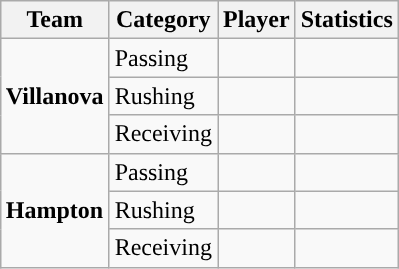<table class="wikitable" style="float: right;">
<tr>
<th>Team</th>
<th>Category</th>
<th>Player</th>
<th>Statistics</th>
</tr>
<tr>
<td rowspan=3><strong>Villanova</strong></td>
<td>Passing</td>
<td></td>
<td></td>
</tr>
<tr>
<td>Rushing</td>
<td></td>
<td></td>
</tr>
<tr>
<td>Receiving</td>
<td></td>
<td></td>
</tr>
<tr>
<td rowspan=3><strong>Hampton</strong></td>
<td>Passing</td>
<td></td>
<td></td>
</tr>
<tr>
<td>Rushing</td>
<td></td>
<td></td>
</tr>
<tr>
<td>Receiving</td>
<td></td>
<td></td>
</tr>
</table>
